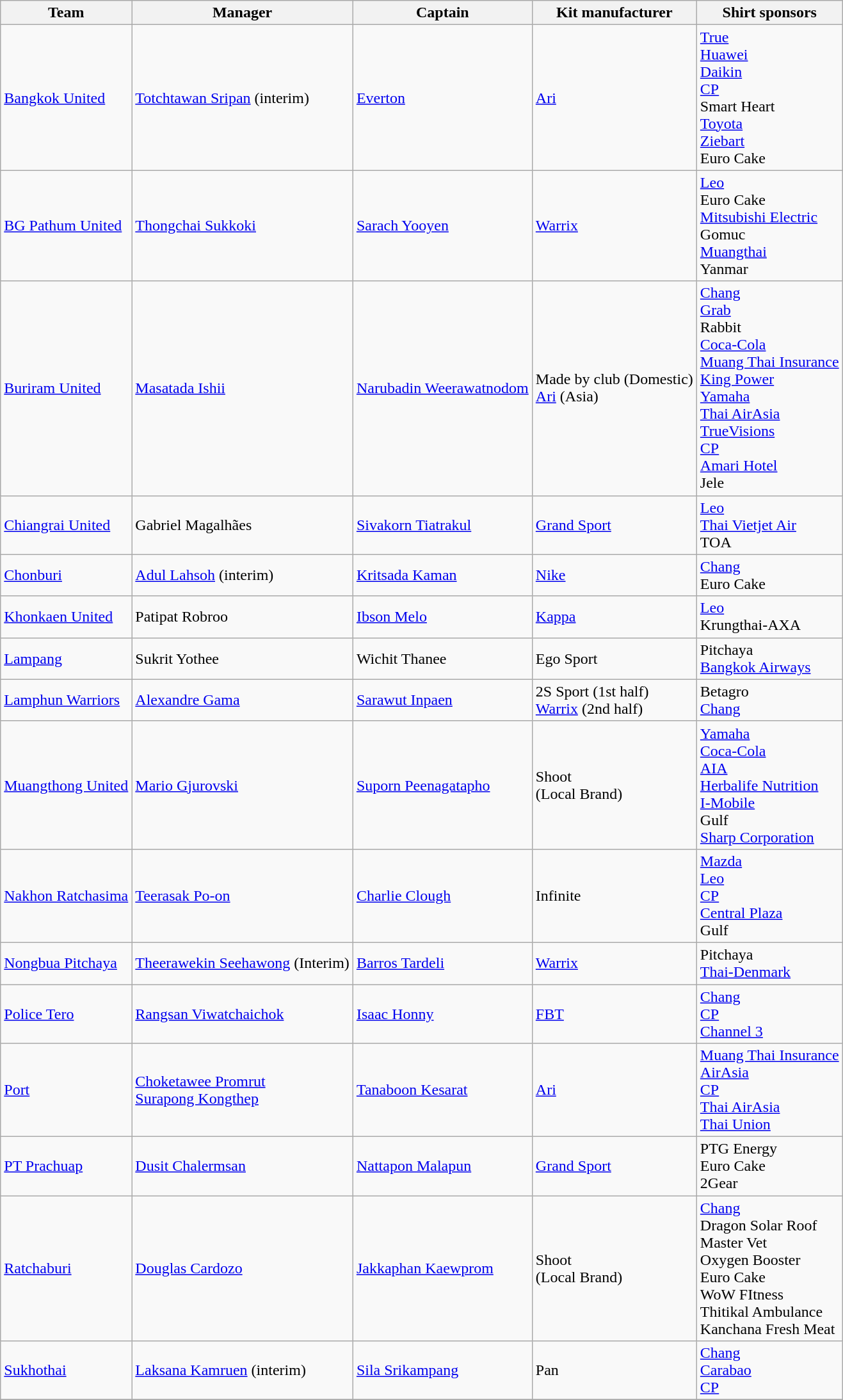<table class="wikitable sortable" style="text-align: left;">
<tr>
<th>Team</th>
<th>Manager</th>
<th>Captain</th>
<th>Kit manufacturer</th>
<th>Shirt sponsors</th>
</tr>
<tr>
<td><a href='#'>Bangkok United</a></td>
<td> <a href='#'>Totchtawan Sripan</a> (interim)</td>
<td> <a href='#'>Everton</a></td>
<td><a href='#'>Ari</a></td>
<td><a href='#'>True</a><br><a href='#'>Huawei</a><br><a href='#'>Daikin</a><br><a href='#'>CP</a><br>Smart Heart<br><a href='#'>Toyota</a><br><a href='#'>Ziebart</a><br>Euro Cake</td>
</tr>
<tr>
<td><a href='#'>BG Pathum United</a></td>
<td> <a href='#'>Thongchai Sukkoki</a></td>
<td> <a href='#'>Sarach Yooyen</a></td>
<td><a href='#'>Warrix</a></td>
<td><a href='#'>Leo</a><br>Euro Cake<br><a href='#'>Mitsubishi Electric</a><br>Gomuc<br><a href='#'>Muangthai</a><br>Yanmar</td>
</tr>
<tr>
<td><a href='#'>Buriram United</a></td>
<td> <a href='#'>Masatada Ishii</a></td>
<td> <a href='#'>Narubadin Weerawatnodom</a></td>
<td>Made by club (Domestic) <br> <a href='#'>Ari</a> (Asia)</td>
<td><a href='#'>Chang</a><br><a href='#'>Grab</a><br>Rabbit<br><a href='#'>Coca-Cola</a><br><a href='#'>Muang Thai Insurance</a><br><a href='#'>King Power</a><br><a href='#'>Yamaha</a><br><a href='#'>Thai AirAsia</a><br><a href='#'>TrueVisions</a><br><a href='#'>CP</a><br><a href='#'>Amari Hotel</a><br>Jele</td>
</tr>
<tr>
<td><a href='#'>Chiangrai United</a></td>
<td> Gabriel Magalhães</td>
<td> <a href='#'>Sivakorn Tiatrakul</a></td>
<td><a href='#'>Grand Sport</a></td>
<td><a href='#'>Leo</a><br><a href='#'>Thai Vietjet Air</a><br>TOA</td>
</tr>
<tr>
<td><a href='#'>Chonburi</a></td>
<td> <a href='#'>Adul Lahsoh</a> (interim)</td>
<td> <a href='#'>Kritsada Kaman</a></td>
<td><a href='#'>Nike</a></td>
<td><a href='#'>Chang</a><br>Euro Cake</td>
</tr>
<tr>
<td><a href='#'>Khonkaen United</a></td>
<td> Patipat Robroo</td>
<td> <a href='#'>Ibson Melo</a></td>
<td><a href='#'>Kappa</a></td>
<td><a href='#'>Leo</a> <br>Krungthai-AXA</td>
</tr>
<tr>
<td><a href='#'>Lampang</a></td>
<td> Sukrit Yothee</td>
<td> Wichit Thanee</td>
<td>Ego Sport</td>
<td>Pitchaya<br><a href='#'>Bangkok Airways</a></td>
</tr>
<tr>
<td><a href='#'>Lamphun Warriors</a></td>
<td> <a href='#'>Alexandre Gama</a></td>
<td> <a href='#'>Sarawut Inpaen</a></td>
<td>2S Sport (1st half) <br> <a href='#'>Warrix</a> (2nd half)</td>
<td>Betagro <br> <a href='#'>Chang</a></td>
</tr>
<tr>
<td><a href='#'>Muangthong United</a></td>
<td> <a href='#'>Mario Gjurovski</a></td>
<td> <a href='#'>Suporn Peenagatapho</a></td>
<td>Shoot<br>(Local Brand)</td>
<td><a href='#'>Yamaha</a><br><a href='#'>Coca-Cola</a><br><a href='#'>AIA</a><br><a href='#'>Herbalife Nutrition</a><br><a href='#'>I-Mobile</a><br>Gulf<br><a href='#'>Sharp Corporation</a></td>
</tr>
<tr>
<td><a href='#'>Nakhon Ratchasima</a></td>
<td> <a href='#'>Teerasak Po-on</a></td>
<td> <a href='#'>Charlie Clough</a></td>
<td>Infinite</td>
<td><a href='#'>Mazda</a><br><a href='#'>Leo</a><br><a href='#'>CP</a><br><a href='#'>Central Plaza</a><br>Gulf</td>
</tr>
<tr>
<td><a href='#'>Nongbua Pitchaya</a></td>
<td> <a href='#'>Theerawekin Seehawong</a> (Interim)</td>
<td> <a href='#'>Barros Tardeli</a></td>
<td><a href='#'>Warrix</a></td>
<td>Pitchaya <br><a href='#'>Thai-Denmark</a></td>
</tr>
<tr>
<td><a href='#'>Police Tero</a></td>
<td> <a href='#'>Rangsan Viwatchaichok</a></td>
<td> <a href='#'>Isaac Honny</a></td>
<td><a href='#'>FBT</a></td>
<td><a href='#'>Chang</a> <br><a href='#'>CP</a><br><a href='#'>Channel 3</a></td>
</tr>
<tr>
<td><a href='#'>Port</a></td>
<td> <a href='#'>Choketawee Promrut</a> <br>  <a href='#'>Surapong Kongthep</a></td>
<td> <a href='#'>Tanaboon Kesarat</a></td>
<td><a href='#'>Ari</a></td>
<td><a href='#'>Muang Thai Insurance</a><br><a href='#'>AirAsia</a><br><a href='#'>CP</a> <br><a href='#'>Thai AirAsia</a><br><a href='#'>Thai Union</a></td>
</tr>
<tr>
<td><a href='#'>PT Prachuap</a></td>
<td> <a href='#'>Dusit Chalermsan</a></td>
<td> <a href='#'>Nattapon Malapun</a></td>
<td><a href='#'>Grand Sport</a></td>
<td>PTG Energy<br>Euro Cake<br>2Gear</td>
</tr>
<tr>
<td><a href='#'>Ratchaburi</a></td>
<td> <a href='#'>Douglas Cardozo</a></td>
<td> <a href='#'>Jakkaphan Kaewprom</a></td>
<td>Shoot<br>(Local Brand)</td>
<td><a href='#'>Chang</a><br>Dragon Solar Roof<br>Master Vet<br>Oxygen Booster<br>Euro Cake<br>WoW FItness<br>Thitikal Ambulance<br>Kanchana Fresh Meat</td>
</tr>
<tr>
<td><a href='#'>Sukhothai</a></td>
<td> <a href='#'>Laksana Kamruen</a> (interim)</td>
<td> <a href='#'>Sila Srikampang</a></td>
<td>Pan</td>
<td><a href='#'>Chang</a><br><a href='#'>Carabao</a><br><a href='#'>CP</a></td>
</tr>
<tr>
</tr>
</table>
